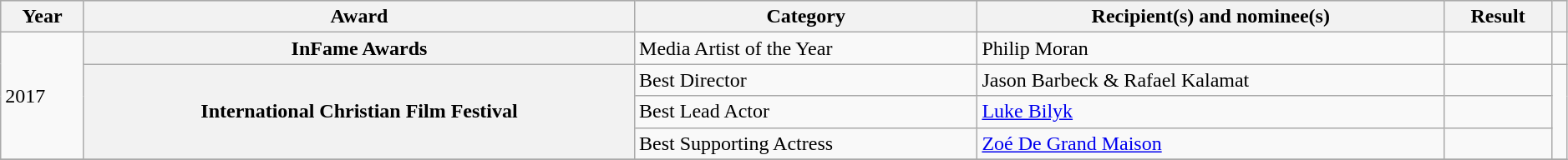<table class="wikitable plainrowheaders sortable" style="width:99%;">
<tr style="background:#ccc; text-align:center;">
<th scope="col">Year</th>
<th scope="col">Award</th>
<th scope="col">Category</th>
<th scope="col">Recipient(s) and nominee(s)</th>
<th scope="col">Result</th>
<th scope="col" class="unsortable"></th>
</tr>
<tr>
<td rowspan="4">2017</td>
<th scope="row">InFame Awards</th>
<td>Media Artist of the Year</td>
<td>Philip Moran</td>
<td></td>
<td style="text-align:center;"></td>
</tr>
<tr>
<th scope="row" rowspan="3">International Christian Film Festival</th>
<td>Best Director</td>
<td>Jason Barbeck	& Rafael Kalamat</td>
<td></td>
<td rowspan="3" style="text-align:center;"></td>
</tr>
<tr>
<td>Best Lead Actor</td>
<td><a href='#'>Luke Bilyk</a></td>
<td></td>
</tr>
<tr>
<td>Best Supporting Actress</td>
<td><a href='#'>Zoé De Grand Maison</a></td>
<td></td>
</tr>
<tr>
</tr>
</table>
